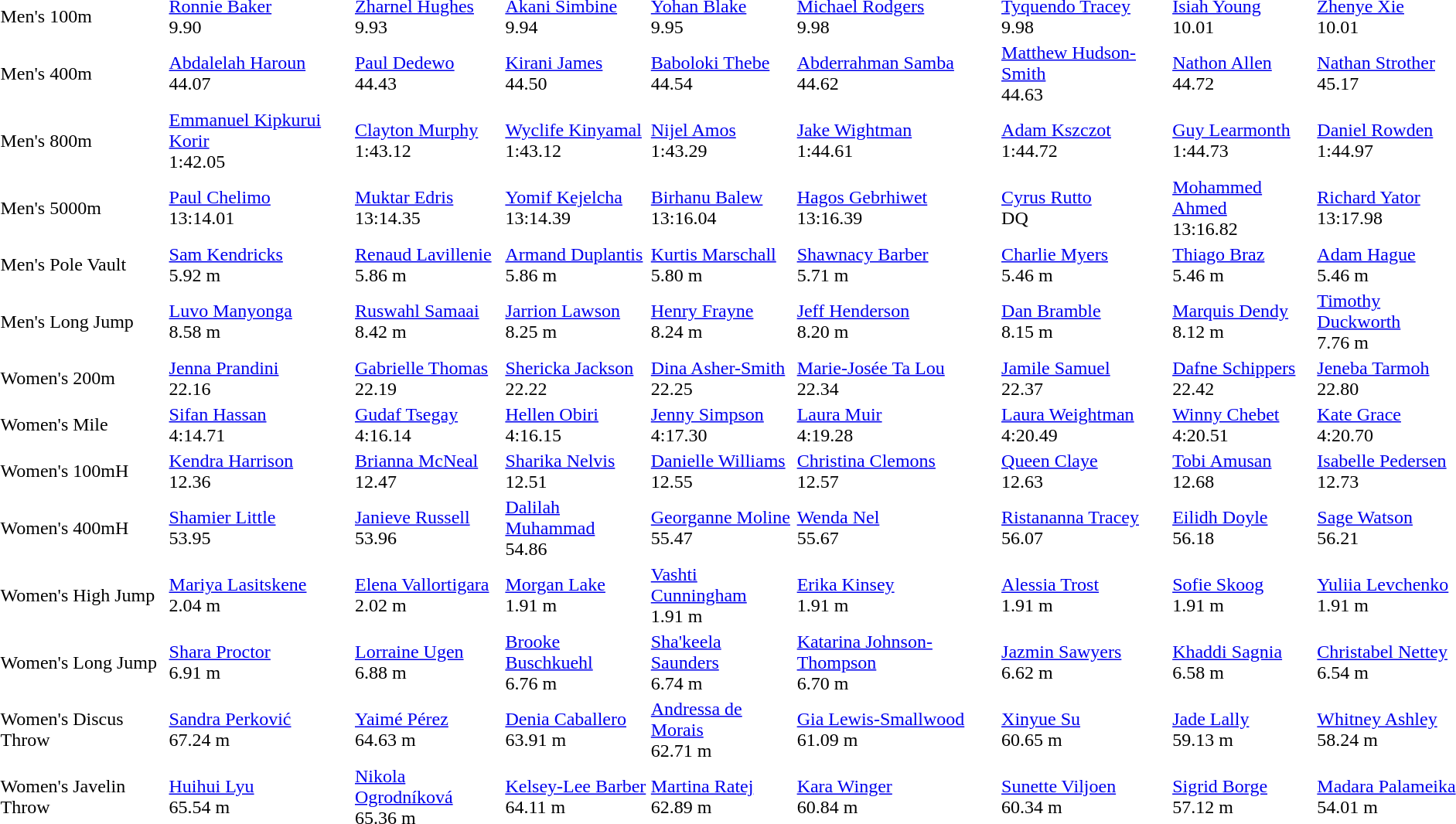<table>
<tr>
<td>Men's 100m<br></td>
<td><a href='#'>Ronnie Baker</a><br>  9.90</td>
<td><a href='#'>Zharnel Hughes</a><br>  9.93</td>
<td><a href='#'>Akani Simbine</a><br>  9.94</td>
<td><a href='#'>Yohan Blake</a><br>  9.95</td>
<td><a href='#'>Michael Rodgers</a><br>  9.98</td>
<td><a href='#'>Tyquendo Tracey</a><br>  9.98</td>
<td><a href='#'>Isiah Young</a><br>  10.01</td>
<td><a href='#'>Zhenye Xie</a><br>  10.01</td>
</tr>
<tr>
<td>Men's 400m</td>
<td><a href='#'>Abdalelah Haroun</a><br>  44.07</td>
<td><a href='#'>Paul Dedewo</a><br>  44.43</td>
<td><a href='#'>Kirani James</a><br>  44.50</td>
<td><a href='#'>Baboloki Thebe</a><br>  44.54</td>
<td><a href='#'>Abderrahman Samba</a><br>  44.62</td>
<td><a href='#'>Matthew Hudson-Smith</a><br>  44.63</td>
<td><a href='#'>Nathon Allen</a><br>  44.72</td>
<td><a href='#'>Nathan Strother</a><br>  45.17</td>
</tr>
<tr>
<td>Men's 800m</td>
<td><a href='#'>Emmanuel Kipkurui Korir</a><br>  1:42.05</td>
<td><a href='#'>Clayton Murphy</a><br>  1:43.12</td>
<td><a href='#'>Wyclife Kinyamal</a><br>  1:43.12</td>
<td><a href='#'>Nijel Amos</a><br>  1:43.29</td>
<td><a href='#'>Jake Wightman</a><br>  1:44.61</td>
<td><a href='#'>Adam Kszczot</a><br>  1:44.72</td>
<td><a href='#'>Guy Learmonth</a><br>  1:44.73</td>
<td><a href='#'>Daniel Rowden</a><br>  1:44.97</td>
</tr>
<tr>
<td>Men's 5000m</td>
<td><a href='#'>Paul Chelimo</a><br>  13:14.01</td>
<td><a href='#'>Muktar Edris</a><br>  13:14.35</td>
<td><a href='#'>Yomif Kejelcha</a><br>  13:14.39</td>
<td><a href='#'>Birhanu Balew</a><br>  13:16.04</td>
<td><a href='#'>Hagos Gebrhiwet</a><br>  13:16.39</td>
<td><a href='#'>Cyrus Rutto</a><br>  DQ</td>
<td><a href='#'>Mohammed Ahmed</a><br>  13:16.82</td>
<td><a href='#'>Richard Yator</a><br>  13:17.98</td>
</tr>
<tr>
<td>Men's Pole Vault</td>
<td><a href='#'>Sam Kendricks</a><br>  5.92 m</td>
<td><a href='#'>Renaud Lavillenie</a><br>  5.86 m</td>
<td><a href='#'>Armand Duplantis</a><br>  5.86 m</td>
<td><a href='#'>Kurtis Marschall</a><br>  5.80 m</td>
<td><a href='#'>Shawnacy Barber</a><br>  5.71 m</td>
<td><a href='#'>Charlie Myers</a><br>  5.46 m</td>
<td><a href='#'>Thiago Braz</a><br>  5.46 m</td>
<td><a href='#'>Adam Hague</a><br>  5.46 m</td>
</tr>
<tr>
<td>Men's Long Jump</td>
<td><a href='#'>Luvo Manyonga</a><br>  8.58 m</td>
<td><a href='#'>Ruswahl Samaai</a><br>  8.42 m</td>
<td><a href='#'>Jarrion Lawson</a><br>  8.25 m</td>
<td><a href='#'>Henry Frayne</a><br>  8.24 m</td>
<td><a href='#'>Jeff Henderson</a><br>  8.20 m</td>
<td><a href='#'>Dan Bramble</a><br>  8.15 m</td>
<td><a href='#'>Marquis Dendy</a><br>  8.12 m</td>
<td><a href='#'>Timothy Duckworth</a><br>  7.76 m</td>
</tr>
<tr>
<td>Women's 200m<br></td>
<td><a href='#'>Jenna Prandini</a><br>  22.16</td>
<td><a href='#'>Gabrielle Thomas</a><br>  22.19</td>
<td><a href='#'>Shericka Jackson</a><br>  22.22</td>
<td><a href='#'>Dina Asher-Smith</a><br>  22.25</td>
<td><a href='#'>Marie-Josée Ta Lou</a><br>  22.34</td>
<td><a href='#'>Jamile Samuel</a><br>  22.37</td>
<td><a href='#'>Dafne Schippers</a><br>  22.42</td>
<td><a href='#'>Jeneba Tarmoh</a><br>  22.80</td>
</tr>
<tr>
<td>Women's Mile</td>
<td><a href='#'>Sifan Hassan</a><br>  4:14.71</td>
<td><a href='#'>Gudaf Tsegay</a><br>  4:16.14</td>
<td><a href='#'>Hellen Obiri</a><br>  4:16.15</td>
<td><a href='#'>Jenny Simpson</a><br>  4:17.30</td>
<td><a href='#'>Laura Muir</a><br>  4:19.28</td>
<td><a href='#'>Laura Weightman</a><br>  4:20.49</td>
<td><a href='#'>Winny Chebet</a><br>  4:20.51</td>
<td><a href='#'>Kate Grace</a><br>  4:20.70</td>
</tr>
<tr>
<td>Women's 100mH<br></td>
<td><a href='#'>Kendra Harrison</a><br>  12.36</td>
<td><a href='#'>Brianna McNeal</a><br>  12.47</td>
<td><a href='#'>Sharika Nelvis</a><br>  12.51</td>
<td><a href='#'>Danielle Williams</a><br>  12.55</td>
<td><a href='#'>Christina Clemons</a><br>  12.57</td>
<td><a href='#'>Queen Claye</a><br>  12.63</td>
<td><a href='#'>Tobi Amusan</a><br>  12.68</td>
<td><a href='#'>Isabelle Pedersen</a><br>  12.73</td>
</tr>
<tr>
<td>Women's 400mH</td>
<td><a href='#'>Shamier Little</a><br>  53.95</td>
<td><a href='#'>Janieve Russell</a><br>  53.96</td>
<td><a href='#'>Dalilah Muhammad</a><br>  54.86</td>
<td><a href='#'>Georganne Moline</a><br>  55.47</td>
<td><a href='#'>Wenda Nel</a><br>  55.67</td>
<td><a href='#'>Ristananna Tracey</a><br>  56.07</td>
<td><a href='#'>Eilidh Doyle</a><br>  56.18</td>
<td><a href='#'>Sage Watson</a><br>  56.21</td>
</tr>
<tr>
<td>Women's High Jump</td>
<td><a href='#'>Mariya Lasitskene</a><br>  2.04 m</td>
<td><a href='#'>Elena Vallortigara</a><br>  2.02 m</td>
<td><a href='#'>Morgan Lake</a><br>  1.91 m</td>
<td><a href='#'>Vashti Cunningham</a><br>  1.91 m</td>
<td><a href='#'>Erika Kinsey</a><br>  1.91 m</td>
<td><a href='#'>Alessia Trost</a><br>  1.91 m</td>
<td><a href='#'>Sofie Skoog</a><br>  1.91 m</td>
<td><a href='#'>Yuliia Levchenko</a><br>  1.91 m</td>
</tr>
<tr>
<td>Women's Long Jump</td>
<td><a href='#'>Shara Proctor</a><br>  6.91 m</td>
<td><a href='#'>Lorraine Ugen</a><br>  6.88 m</td>
<td><a href='#'>Brooke Buschkuehl</a><br>  6.76 m</td>
<td><a href='#'>Sha'keela Saunders</a><br>  6.74 m</td>
<td><a href='#'>Katarina Johnson-Thompson</a><br>  6.70 m</td>
<td><a href='#'>Jazmin Sawyers</a><br>  6.62 m</td>
<td><a href='#'>Khaddi Sagnia</a><br>  6.58 m</td>
<td><a href='#'>Christabel Nettey</a><br>  6.54 m</td>
</tr>
<tr>
<td>Women's Discus Throw</td>
<td><a href='#'>Sandra Perković</a><br>  67.24 m</td>
<td><a href='#'>Yaimé Pérez</a><br>  64.63 m</td>
<td><a href='#'>Denia Caballero</a><br>  63.91 m</td>
<td><a href='#'>Andressa de Morais</a><br>  62.71 m</td>
<td><a href='#'>Gia Lewis-Smallwood</a><br>  61.09 m</td>
<td><a href='#'>Xinyue Su</a><br>  60.65 m</td>
<td><a href='#'>Jade Lally</a><br>  59.13 m</td>
<td><a href='#'>Whitney Ashley</a><br>  58.24 m</td>
</tr>
<tr>
<td>Women's Javelin Throw</td>
<td><a href='#'>Huihui Lyu</a><br>  65.54 m</td>
<td><a href='#'>Nikola Ogrodníková</a><br>  65.36 m</td>
<td><a href='#'>Kelsey-Lee Barber</a><br>  64.11 m</td>
<td><a href='#'>Martina Ratej</a><br>  62.89 m</td>
<td><a href='#'>Kara Winger</a><br>  60.84 m</td>
<td><a href='#'>Sunette Viljoen</a><br>  60.34 m</td>
<td><a href='#'>Sigrid Borge</a><br>  57.12 m</td>
<td><a href='#'>Madara Palameika</a><br>  54.01 m</td>
</tr>
</table>
